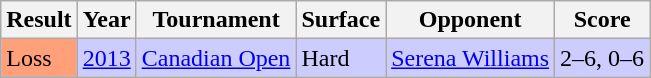<table class="wikitable">
<tr>
<th>Result</th>
<th>Year</th>
<th>Tournament</th>
<th>Surface</th>
<th>Opponent</th>
<th>Score</th>
</tr>
<tr style="background:#ccccff;">
<td bgcolor=ffa07a>Loss</td>
<td><a href='#'>2013</a></td>
<td><a href='#'>Canadian Open</a></td>
<td>Hard</td>
<td> <a href='#'>Serena Williams</a></td>
<td>2–6, 0–6</td>
</tr>
</table>
